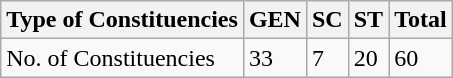<table class="wikitable">
<tr>
<th>Type of Constituencies</th>
<th>GEN</th>
<th>SC</th>
<th>ST</th>
<th>Total</th>
</tr>
<tr>
<td>No. of Constituencies</td>
<td>33</td>
<td>7</td>
<td>20</td>
<td>60</td>
</tr>
</table>
